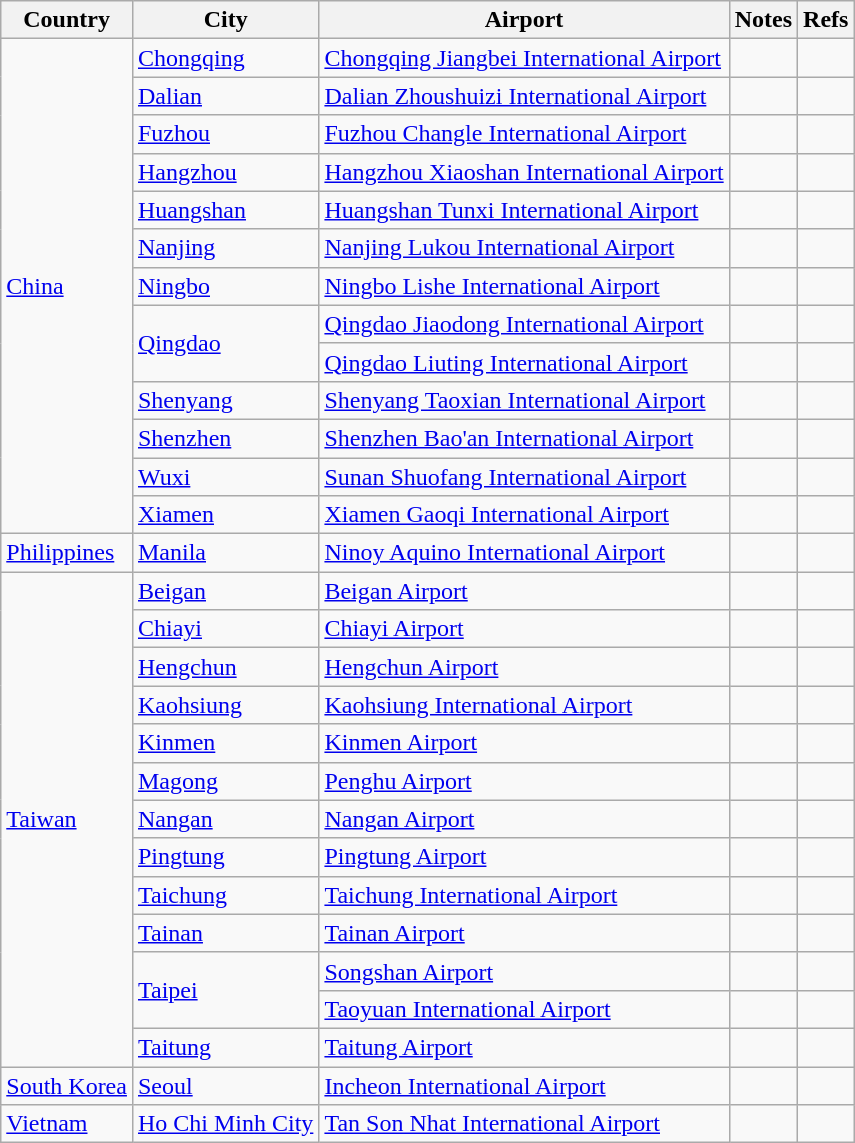<table class="wikitable sortable">
<tr>
<th>Country</th>
<th>City</th>
<th>Airport</th>
<th>Notes</th>
<th class="unsortable">Refs</th>
</tr>
<tr>
<td rowspan="13"><a href='#'>China</a></td>
<td><a href='#'>Chongqing</a></td>
<td><a href='#'>Chongqing Jiangbei International Airport</a></td>
<td></td>
<td align=center></td>
</tr>
<tr>
<td><a href='#'>Dalian</a></td>
<td><a href='#'>Dalian Zhoushuizi International Airport</a></td>
<td align=center></td>
<td align=center></td>
</tr>
<tr>
<td><a href='#'>Fuzhou</a></td>
<td><a href='#'>Fuzhou Changle International Airport</a></td>
<td></td>
<td align=center></td>
</tr>
<tr>
<td><a href='#'>Hangzhou</a></td>
<td><a href='#'>Hangzhou Xiaoshan International Airport</a></td>
<td align=center></td>
<td align=center></td>
</tr>
<tr>
<td><a href='#'>Huangshan</a></td>
<td><a href='#'>Huangshan Tunxi International Airport</a></td>
<td></td>
<td align=center></td>
</tr>
<tr>
<td><a href='#'>Nanjing</a></td>
<td><a href='#'>Nanjing Lukou International Airport</a></td>
<td align=center></td>
<td align=center></td>
</tr>
<tr>
<td><a href='#'>Ningbo</a></td>
<td><a href='#'>Ningbo Lishe International Airport</a></td>
<td></td>
<td align=center></td>
</tr>
<tr>
<td rowspan="2"><a href='#'>Qingdao</a></td>
<td><a href='#'>Qingdao Jiaodong International Airport</a></td>
<td align=center></td>
<td align=center></td>
</tr>
<tr>
<td><a href='#'>Qingdao Liuting International Airport</a></td>
<td></td>
<td align=center></td>
</tr>
<tr>
<td><a href='#'>Shenyang</a></td>
<td><a href='#'>Shenyang Taoxian International Airport</a></td>
<td align=center></td>
<td align=center></td>
</tr>
<tr>
<td><a href='#'>Shenzhen</a></td>
<td><a href='#'>Shenzhen Bao'an International Airport</a></td>
<td align=center></td>
<td align=center></td>
</tr>
<tr>
<td><a href='#'>Wuxi</a></td>
<td><a href='#'>Sunan Shuofang International Airport</a></td>
<td align=center></td>
<td align=center></td>
</tr>
<tr>
<td><a href='#'>Xiamen</a></td>
<td><a href='#'>Xiamen Gaoqi International Airport</a></td>
<td></td>
<td align=center></td>
</tr>
<tr>
<td><a href='#'>Philippines</a></td>
<td><a href='#'>Manila</a></td>
<td><a href='#'>Ninoy Aquino International Airport</a></td>
<td></td>
<td align=center></td>
</tr>
<tr>
<td rowspan="13"><a href='#'>Taiwan</a></td>
<td><a href='#'>Beigan</a></td>
<td><a href='#'>Beigan Airport</a></td>
<td align=center></td>
<td align=center></td>
</tr>
<tr>
<td><a href='#'>Chiayi</a></td>
<td><a href='#'>Chiayi Airport</a></td>
<td align=center></td>
<td align=center></td>
</tr>
<tr>
<td><a href='#'>Hengchun</a></td>
<td><a href='#'>Hengchun Airport</a></td>
<td></td>
<td align=center></td>
</tr>
<tr>
<td><a href='#'>Kaohsiung</a></td>
<td><a href='#'>Kaohsiung International Airport</a></td>
<td></td>
<td align=center></td>
</tr>
<tr>
<td><a href='#'>Kinmen</a></td>
<td><a href='#'>Kinmen Airport</a></td>
<td align=center></td>
<td align=center></td>
</tr>
<tr>
<td><a href='#'>Magong</a></td>
<td><a href='#'>Penghu Airport</a></td>
<td align=center></td>
<td align=center></td>
</tr>
<tr>
<td><a href='#'>Nangan</a></td>
<td><a href='#'>Nangan Airport</a></td>
<td align=center></td>
<td align=center></td>
</tr>
<tr>
<td><a href='#'>Pingtung</a></td>
<td><a href='#'>Pingtung Airport</a></td>
<td></td>
<td align=center></td>
</tr>
<tr>
<td><a href='#'>Taichung</a></td>
<td><a href='#'>Taichung International Airport</a></td>
<td></td>
<td align=center></td>
</tr>
<tr>
<td><a href='#'>Tainan</a></td>
<td><a href='#'>Tainan Airport</a></td>
<td align=center></td>
<td align=center></td>
</tr>
<tr>
<td rowspan="2"><a href='#'>Taipei</a></td>
<td><a href='#'>Songshan Airport</a></td>
<td></td>
<td align=center></td>
</tr>
<tr>
<td><a href='#'>Taoyuan International Airport</a></td>
<td align=center></td>
<td align=center></td>
</tr>
<tr>
<td><a href='#'>Taitung</a></td>
<td><a href='#'>Taitung Airport</a></td>
<td align=center></td>
<td align=center></td>
</tr>
<tr>
<td><a href='#'>South Korea</a></td>
<td><a href='#'>Seoul</a></td>
<td><a href='#'>Incheon International Airport</a></td>
<td></td>
<td align=center></td>
</tr>
<tr>
<td><a href='#'>Vietnam</a></td>
<td><a href='#'>Ho Chi Minh City</a></td>
<td><a href='#'>Tan Son Nhat International Airport</a></td>
<td align=center></td>
<td align=center></td>
</tr>
</table>
